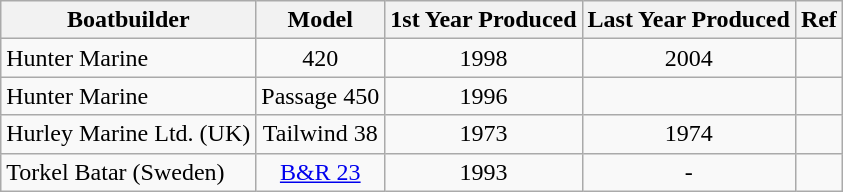<table class="sortable wikitable" border="1">
<tr>
<th>Boatbuilder</th>
<th>Model</th>
<th>1st Year Produced</th>
<th>Last Year Produced</th>
<th>Ref</th>
</tr>
<tr>
<td>Hunter Marine</td>
<td align=center>420</td>
<td align=center>1998</td>
<td align=center>2004</td>
<td align=center></td>
</tr>
<tr>
<td>Hunter Marine</td>
<td align=center>Passage 450</td>
<td align=center>1996</td>
<td align=center></td>
<td align=center></td>
</tr>
<tr>
<td>Hurley Marine Ltd. (UK)</td>
<td align=center>Tailwind 38</td>
<td align=center>1973</td>
<td align=center>1974</td>
<td align=center></td>
</tr>
<tr>
<td>Torkel Batar (Sweden)</td>
<td align=center><a href='#'>B&R 23</a></td>
<td align=center>1993</td>
<td align=center>-</td>
<td align=center></td>
</tr>
</table>
